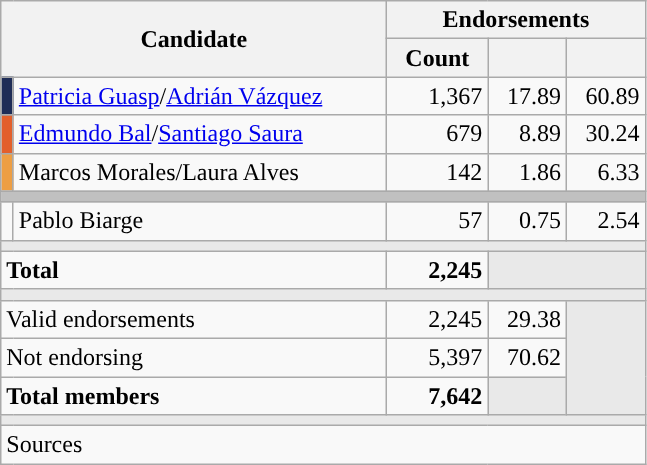<table class="wikitable" style="text-align:right;">
<tr>
<th colspan="2" rowspan="2" width="250">Candidate</th>
<th colspan="3">Endorsements</th>
</tr>
<tr>
<th width="60">Count</th>
<th width="45"></th>
<th width="45"></th>
</tr>
<tr>
<td width="1" style="color:inherit;background:#1F2D57"></td>
<td align="left"><a href='#'>Patricia Guasp</a>/<a href='#'>Adrián Vázquez</a></td>
<td>1,367</td>
<td>17.89</td>
<td>60.89</td>
</tr>
<tr>
<td style="color:inherit;background:#E35F2B"></td>
<td align="left"><a href='#'>Edmundo Bal</a>/<a href='#'>Santiago Saura</a></td>
<td>679</td>
<td>8.89</td>
<td>30.24</td>
</tr>
<tr>
<td style="color:inherit;background:#ED9E43"></td>
<td align="left">Marcos Morales/Laura Alves</td>
<td>142</td>
<td>1.86</td>
<td>6.33</td>
</tr>
<tr>
<td colspan="7" bgcolor="#C0C0C0"></td>
</tr>
<tr>
<td style="color:inherit;background:"></td>
<td align="left">Pablo Biarge</td>
<td>57</td>
<td>0.75</td>
<td>2.54</td>
</tr>
<tr>
<td colspan="7" bgcolor="#E9E9E9"></td>
</tr>
<tr style="font-weight:bold;">
<td colspan="2" align="left">Total</td>
<td>2,245</td>
<td colspan="2" bgcolor="#E9E9E9"></td>
</tr>
<tr>
<td colspan="5" bgcolor="#E9E9E9"></td>
</tr>
<tr>
<td colspan="2" align="left">Valid endorsements</td>
<td>2,245</td>
<td>29.38</td>
<td rowspan="3" bgcolor="#E9E9E9"></td>
</tr>
<tr>
<td colspan="2" align="left">Not endorsing</td>
<td>5,397</td>
<td>70.62</td>
</tr>
<tr>
<td colspan="2" align="left"><strong>Total members</strong></td>
<td><strong>7,642</strong></td>
<td bgcolor="#E9E9E9"></td>
</tr>
<tr>
<td colspan="5" bgcolor="#E9E9E9"></td>
</tr>
<tr>
<td colspan="5" align="left">Sources</td>
</tr>
</table>
